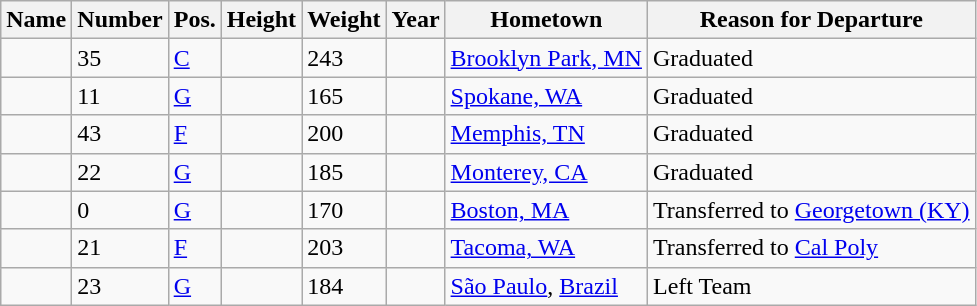<table class="wikitable sortable" border="1">
<tr>
<th>Name</th>
<th>Number</th>
<th>Pos.</th>
<th>Height</th>
<th>Weight</th>
<th>Year</th>
<th>Hometown</th>
<th class="unsortable">Reason for Departure</th>
</tr>
<tr>
<td></td>
<td>35</td>
<td><a href='#'>C</a></td>
<td></td>
<td>243</td>
<td></td>
<td><a href='#'>Brooklyn Park, MN</a></td>
<td>Graduated</td>
</tr>
<tr>
<td></td>
<td>11</td>
<td><a href='#'>G</a></td>
<td></td>
<td>165</td>
<td></td>
<td><a href='#'>Spokane, WA</a></td>
<td>Graduated</td>
</tr>
<tr>
<td></td>
<td>43</td>
<td><a href='#'>F</a></td>
<td></td>
<td>200</td>
<td></td>
<td><a href='#'>Memphis, TN</a></td>
<td>Graduated</td>
</tr>
<tr>
<td></td>
<td>22</td>
<td><a href='#'>G</a></td>
<td></td>
<td>185</td>
<td></td>
<td><a href='#'>Monterey, CA</a></td>
<td>Graduated</td>
</tr>
<tr>
<td></td>
<td>0</td>
<td><a href='#'>G</a></td>
<td></td>
<td>170</td>
<td></td>
<td><a href='#'>Boston, MA</a></td>
<td>Transferred to <a href='#'>Georgetown (KY)</a></td>
</tr>
<tr>
<td></td>
<td>21</td>
<td><a href='#'>F</a></td>
<td></td>
<td>203</td>
<td></td>
<td><a href='#'>Tacoma, WA</a></td>
<td>Transferred to <a href='#'>Cal Poly</a></td>
</tr>
<tr>
<td></td>
<td>23</td>
<td><a href='#'>G</a></td>
<td></td>
<td>184</td>
<td></td>
<td><a href='#'>São Paulo</a>, <a href='#'>Brazil</a></td>
<td>Left Team</td>
</tr>
</table>
